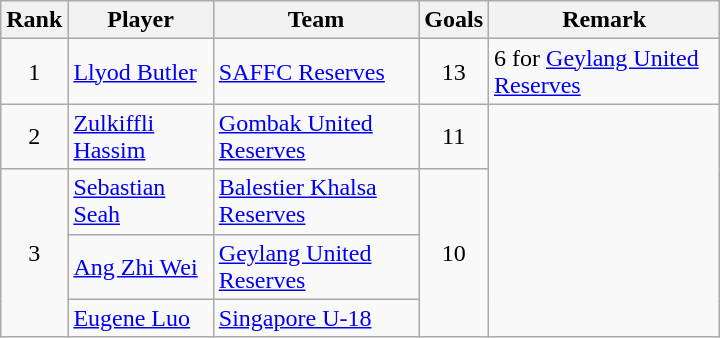<table width=38%" class="wikitable">
<tr>
<th>Rank</th>
<th>Player</th>
<th>Team</th>
<th>Goals</th>
<th>Remark</th>
</tr>
<tr>
<td align=center>1</td>
<td> <a href='#'>Llyod Butler</a></td>
<td><a href='#'>SAFFC Reserves</a></td>
<td align=center>13</td>
<td>6 for <a href='#'>Geylang United Reserves</a></td>
</tr>
<tr>
<td align=center>2</td>
<td> <a href='#'>Zulkiffli Hassim</a></td>
<td><a href='#'>Gombak United Reserves</a></td>
<td align=center>11</td>
<td rowspan=4></td>
</tr>
<tr>
<td rowspan=3 align=center>3</td>
<td> <a href='#'>Sebastian Seah</a></td>
<td><a href='#'>Balestier Khalsa Reserves</a></td>
<td rowspan=3 align=center>10</td>
</tr>
<tr>
<td> <a href='#'>Ang Zhi Wei</a></td>
<td><a href='#'>Geylang United Reserves</a></td>
</tr>
<tr>
<td> <a href='#'>Eugene Luo</a></td>
<td><a href='#'>Singapore U-18</a></td>
</tr>
</table>
